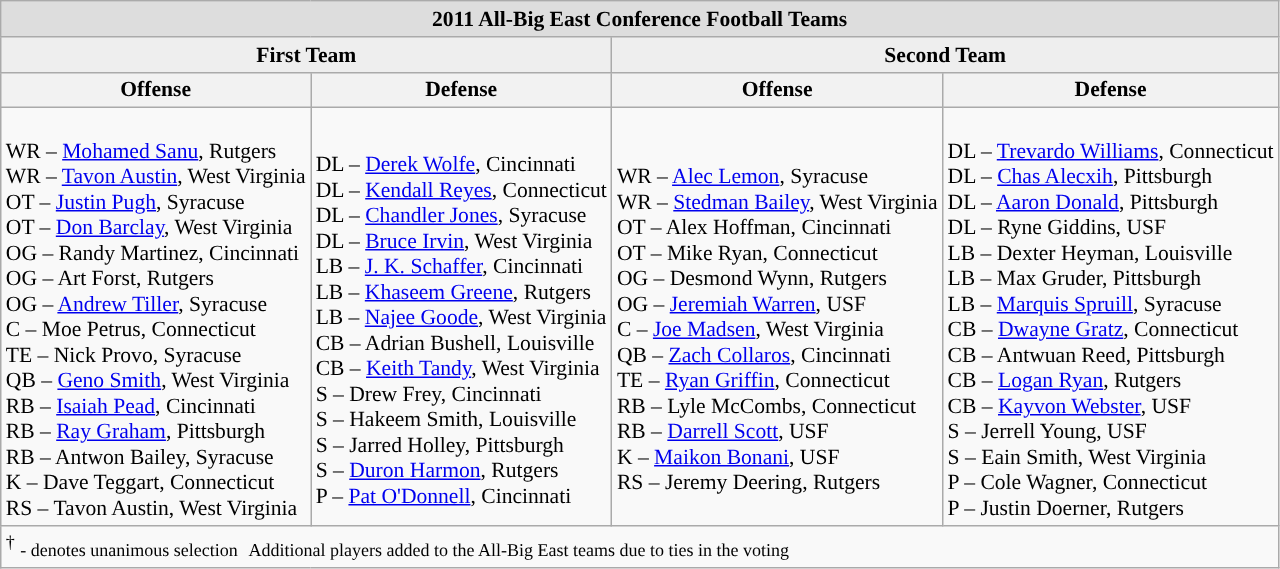<table class="wikitable" style="white-space:nowrap; font-size:90%;">
<tr>
<td colspan="4" style="text-align:center; background:#ddd;"><strong>2011 All-Big East Conference Football Teams</strong></td>
</tr>
<tr>
<td colspan="2" style="text-align:center; background:#eee;"><strong>First Team</strong></td>
<td colspan="2" style="text-align:center; background:#eee;"><strong>Second Team</strong></td>
</tr>
<tr>
<th>Offense</th>
<th>Defense</th>
<th>Offense</th>
<th>Defense</th>
</tr>
<tr>
<td><br>WR – <a href='#'>Mohamed Sanu</a>, Rutgers<br>
WR – <a href='#'>Tavon Austin</a>, West Virginia<br>
OT – <a href='#'>Justin Pugh</a>, Syracuse<br>
OT – <a href='#'>Don Barclay</a>, West Virginia<br>
OG – Randy Martinez, Cincinnati<br>
OG – Art Forst, Rutgers<br>
OG – <a href='#'>Andrew Tiller</a>, Syracuse<br>
C – Moe Petrus, Connecticut<br>
TE – Nick Provo, Syracuse<br>
QB – <a href='#'>Geno Smith</a>, West Virginia<br>
RB – <a href='#'>Isaiah Pead</a>, Cincinnati<br>
RB – <a href='#'>Ray Graham</a>, Pittsburgh<br>
RB – Antwon Bailey, Syracuse<br>
K – Dave Teggart, Connecticut<br>
RS – Tavon Austin, West Virginia<br></td>
<td><br>DL – <a href='#'>Derek Wolfe</a>, Cincinnati<br>
DL – <a href='#'>Kendall Reyes</a>, Connecticut<br>
DL – <a href='#'>Chandler Jones</a>, Syracuse<br>
DL – <a href='#'>Bruce Irvin</a>, West Virginia<br>
LB – <a href='#'>J. K. Schaffer</a>, Cincinnati<br>
LB – <a href='#'>Khaseem Greene</a>, Rutgers<br>
LB – <a href='#'>Najee Goode</a>, West Virginia<br>
CB – Adrian Bushell, Louisville<br>
CB – <a href='#'>Keith Tandy</a>, West Virginia<br>
S – Drew Frey, Cincinnati<br>
S – Hakeem Smith, Louisville<br>
S – Jarred Holley, Pittsburgh<br>
S – <a href='#'>Duron Harmon</a>, Rutgers<br>
P – <a href='#'>Pat O'Donnell</a>, Cincinnati<br></td>
<td><br>WR – <a href='#'>Alec Lemon</a>, Syracuse<br>
WR – <a href='#'>Stedman Bailey</a>, West Virginia<br>
OT – Alex Hoffman, Cincinnati<br>
OT – Mike Ryan, Connecticut<br>
OG – Desmond Wynn, Rutgers<br>
OG – <a href='#'>Jeremiah Warren</a>, USF<br>
C – <a href='#'>Joe Madsen</a>, West Virginia<br>
QB – <a href='#'>Zach Collaros</a>, Cincinnati<br>
TE – <a href='#'>Ryan Griffin</a>, Connecticut<br>
RB – Lyle McCombs, Connecticut<br>
RB – <a href='#'>Darrell Scott</a>, USF<br>
K – <a href='#'>Maikon Bonani</a>, USF<br>
RS – Jeremy Deering, Rutgers<br></td>
<td><br>DL – <a href='#'>Trevardo Williams</a>, Connecticut<br>
DL – <a href='#'>Chas Alecxih</a>, Pittsburgh<br>
DL – <a href='#'>Aaron Donald</a>, Pittsburgh<br>
DL – Ryne Giddins, USF<br>
LB – Dexter Heyman, Louisville<br>
LB – Max Gruder, Pittsburgh<br>
LB – <a href='#'>Marquis Spruill</a>, Syracuse<br>
CB – <a href='#'>Dwayne Gratz</a>, Connecticut<br>
CB – Antwuan Reed, Pittsburgh<br>
CB – <a href='#'>Logan Ryan</a>, Rutgers<br>
CB – <a href='#'>Kayvon Webster</a>, USF<br>
S – Jerrell Young, USF<br>
S – Eain Smith, West Virginia<br>
P – Cole Wagner, Connecticut<br>
P – Justin Doerner, Rutgers<br></td>
</tr>
<tr>
<td colspan="4" style="text-align:left;"><sup>†</sup> <small>- denotes unanimous selection</small>  <small>Additional players added to the All-Big East teams due to ties in the voting</small></td>
</tr>
</table>
